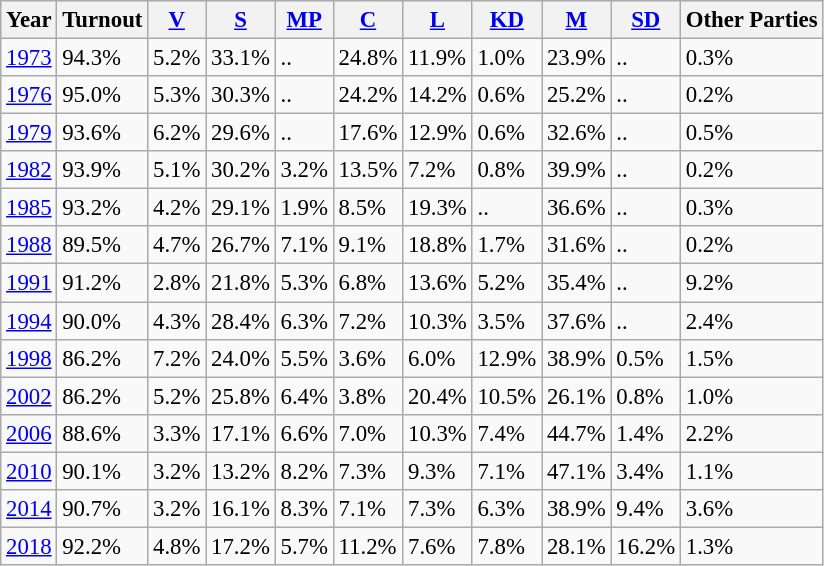<table class="wikitable sortable" style="font-size: 95%;">
<tr>
<th>Year</th>
<th>Turnout</th>
<th><a href='#'>V</a></th>
<th><a href='#'>S</a></th>
<th><a href='#'>MP</a></th>
<th><a href='#'>C</a></th>
<th><a href='#'>L</a></th>
<th><a href='#'>KD</a></th>
<th><a href='#'>M</a></th>
<th><a href='#'>SD</a></th>
<th>Other Parties</th>
</tr>
<tr>
<td><a href='#'>1973</a></td>
<td>94.3%</td>
<td>5.2%</td>
<td>33.1%</td>
<td>..</td>
<td>24.8%</td>
<td>11.9%</td>
<td>1.0%</td>
<td>23.9%</td>
<td>..</td>
<td>0.3%</td>
</tr>
<tr>
<td><a href='#'>1976</a></td>
<td>95.0%</td>
<td>5.3%</td>
<td>30.3%</td>
<td>..</td>
<td>24.2%</td>
<td>14.2%</td>
<td>0.6%</td>
<td>25.2%</td>
<td>..</td>
<td>0.2%</td>
</tr>
<tr>
<td><a href='#'>1979</a></td>
<td>93.6%</td>
<td>6.2%</td>
<td>29.6%</td>
<td>..</td>
<td>17.6%</td>
<td>12.9%</td>
<td>0.6%</td>
<td>32.6%</td>
<td>..</td>
<td>0.5%</td>
</tr>
<tr>
<td><a href='#'>1982</a></td>
<td>93.9%</td>
<td>5.1%</td>
<td>30.2%</td>
<td>3.2%</td>
<td>13.5%</td>
<td>7.2%</td>
<td>0.8%</td>
<td>39.9%</td>
<td>..</td>
<td>0.2%</td>
</tr>
<tr>
<td><a href='#'>1985</a></td>
<td>93.2%</td>
<td>4.2%</td>
<td>29.1%</td>
<td>1.9%</td>
<td>8.5%</td>
<td>19.3%</td>
<td>..</td>
<td>36.6%</td>
<td>..</td>
<td>0.3%</td>
</tr>
<tr>
<td><a href='#'>1988</a></td>
<td>89.5%</td>
<td>4.7%</td>
<td>26.7%</td>
<td>7.1%</td>
<td>9.1%</td>
<td>18.8%</td>
<td>1.7%</td>
<td>31.6%</td>
<td>..</td>
<td>0.2%</td>
</tr>
<tr>
<td><a href='#'>1991</a></td>
<td>91.2%</td>
<td>2.8%</td>
<td>21.8%</td>
<td>5.3%</td>
<td>6.8%</td>
<td>13.6%</td>
<td>5.2%</td>
<td>35.4%</td>
<td>..</td>
<td>9.2%</td>
</tr>
<tr>
<td><a href='#'>1994</a></td>
<td>90.0%</td>
<td>4.3%</td>
<td>28.4%</td>
<td>6.3%</td>
<td>7.2%</td>
<td>10.3%</td>
<td>3.5%</td>
<td>37.6%</td>
<td>..</td>
<td>2.4%</td>
</tr>
<tr>
<td><a href='#'>1998</a></td>
<td>86.2%</td>
<td>7.2%</td>
<td>24.0%</td>
<td>5.5%</td>
<td>3.6%</td>
<td>6.0%</td>
<td>12.9%</td>
<td>38.9%</td>
<td>0.5%</td>
<td>1.5%</td>
</tr>
<tr>
<td><a href='#'>2002</a></td>
<td>86.2%</td>
<td>5.2%</td>
<td>25.8%</td>
<td>6.4%</td>
<td>3.8%</td>
<td>20.4%</td>
<td>10.5%</td>
<td>26.1%</td>
<td>0.8%</td>
<td>1.0%</td>
</tr>
<tr>
<td><a href='#'>2006</a></td>
<td>88.6%</td>
<td>3.3%</td>
<td>17.1%</td>
<td>6.6%</td>
<td>7.0%</td>
<td>10.3%</td>
<td>7.4%</td>
<td>44.7%</td>
<td>1.4%</td>
<td>2.2%</td>
</tr>
<tr>
<td><a href='#'>2010</a></td>
<td>90.1%</td>
<td>3.2%</td>
<td>13.2%</td>
<td>8.2%</td>
<td>7.3%</td>
<td>9.3%</td>
<td>7.1%</td>
<td>47.1%</td>
<td>3.4%</td>
<td>1.1%</td>
</tr>
<tr>
<td><a href='#'>2014</a></td>
<td>90.7%</td>
<td>3.2%</td>
<td>16.1%</td>
<td>8.3%</td>
<td>7.1%</td>
<td>7.3%</td>
<td>6.3%</td>
<td>38.9%</td>
<td>9.4%</td>
<td>3.6%</td>
</tr>
<tr>
<td><a href='#'>2018</a></td>
<td>92.2%</td>
<td>4.8%</td>
<td>17.2%</td>
<td>5.7%</td>
<td>11.2%</td>
<td>7.6%</td>
<td>7.8%</td>
<td>28.1%</td>
<td>16.2%</td>
<td>1.3%</td>
</tr>
</table>
